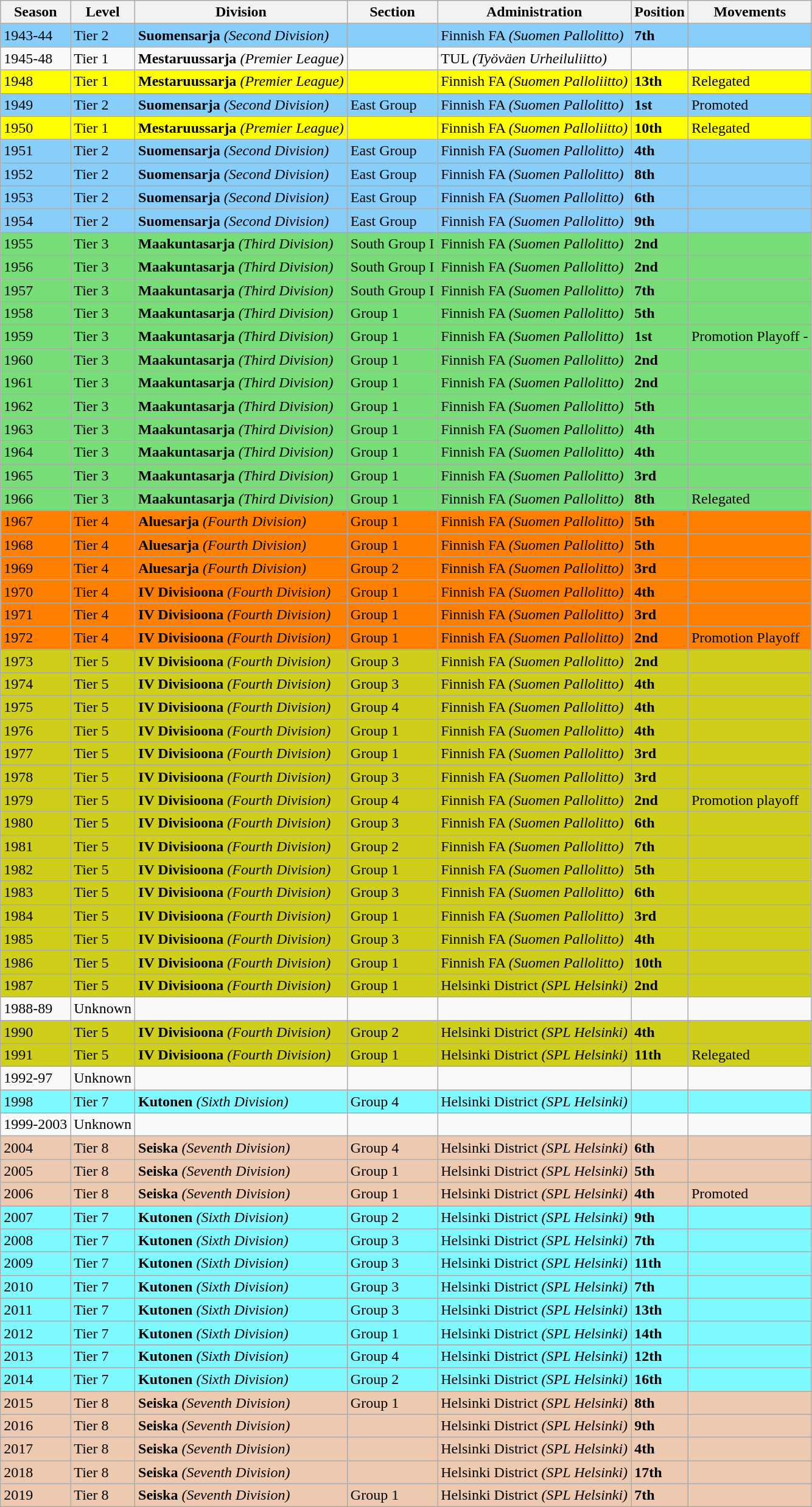<table class="wikitable">
<tr style="background:#f0f6fa;">
<th><strong>Season</strong></th>
<th><strong>Level</strong></th>
<th><strong>Division</strong></th>
<th><strong>Section</strong></th>
<th><strong>Administration</strong></th>
<th><strong>Position</strong></th>
<th><strong>Movements</strong></th>
</tr>
<tr>
<td style="background:#87CEFA;">1943-44</td>
<td style="background:#87CEFA;">Tier 2</td>
<td style="background:#87CEFA;"><strong>Suomensarja</strong> <em>(Second Division)</em></td>
<td style="background:#87CEFA;"></td>
<td style="background:#87CEFA;">Finnish FA <em>(Suomen Pallolitto)</em></td>
<td style="background:#87CEFA;"><strong>7th</strong></td>
<td style="background:#87CEFA;"></td>
</tr>
<tr>
<td style="background:;">1945-48</td>
<td style="background:;">Tier 1</td>
<td style="background:;"><strong>Mestaruussarja</strong> <em>(Premier League)</em></td>
<td style="background:;"></td>
<td style="background:;">TUL <em>(Työväen Urheiluliitto)</em></td>
<td style="background:;"></td>
<td style="background:;"></td>
</tr>
<tr>
<td style="background:#FFFF00;">1948</td>
<td style="background:#FFFF00;">Tier 1</td>
<td style="background:#FFFF00;"><strong>Mestaruussarja</strong> <em>(Premier League)</em></td>
<td style="background:#FFFF00;"></td>
<td style="background:#FFFF00;">Finnish FA <em>(Suomen Palloliitto)</em></td>
<td style="background:#FFFF00;"><strong>13th</strong></td>
<td style="background:#FFFF00;">Relegated</td>
</tr>
<tr>
<td style="background:#87CEFA;">1949</td>
<td style="background:#87CEFA;">Tier 2</td>
<td style="background:#87CEFA;"><strong>Suomensarja</strong> <em>(Second Division)</em></td>
<td style="background:#87CEFA;">East Group</td>
<td style="background:#87CEFA;">Finnish FA <em>(Suomen Pallolitto)</em></td>
<td style="background:#87CEFA;"><strong>1st</strong></td>
<td style="background:#87CEFA;">Promoted</td>
</tr>
<tr>
<td style="background:#FFFF00;">1950</td>
<td style="background:#FFFF00;">Tier 1</td>
<td style="background:#FFFF00;"><strong>Mestaruussarja</strong> <em>(Premier League)</em></td>
<td style="background:#FFFF00;"></td>
<td style="background:#FFFF00;">Finnish FA <em>(Suomen Palloliitto)</em></td>
<td style="background:#FFFF00;"><strong>10th</strong></td>
<td style="background:#FFFF00;">Relegated</td>
</tr>
<tr>
<td style="background:#87CEFA;">1951</td>
<td style="background:#87CEFA;">Tier 2</td>
<td style="background:#87CEFA;"><strong>Suomensarja</strong> <em>(Second Division)</em></td>
<td style="background:#87CEFA;">East Group</td>
<td style="background:#87CEFA;">Finnish FA <em>(Suomen Pallolitto)</em></td>
<td style="background:#87CEFA;"><strong>4th</strong></td>
<td style="background:#87CEFA;"></td>
</tr>
<tr>
<td style="background:#87CEFA;">1952</td>
<td style="background:#87CEFA;">Tier 2</td>
<td style="background:#87CEFA;"><strong>Suomensarja</strong> <em>(Second Division)</em></td>
<td style="background:#87CEFA;">East Group</td>
<td style="background:#87CEFA;">Finnish FA <em>(Suomen Pallolitto)</em></td>
<td style="background:#87CEFA;"><strong>8th</strong></td>
<td style="background:#87CEFA;"></td>
</tr>
<tr>
<td style="background:#87CEFA;">1953</td>
<td style="background:#87CEFA;">Tier 2</td>
<td style="background:#87CEFA;"><strong>Suomensarja</strong> <em>(Second Division)</em></td>
<td style="background:#87CEFA;">East Group</td>
<td style="background:#87CEFA;">Finnish FA <em>(Suomen Pallolitto)</em></td>
<td style="background:#87CEFA;"><strong>6th</strong></td>
<td style="background:#87CEFA;"></td>
</tr>
<tr>
<td style="background:#87CEFA;">1954</td>
<td style="background:#87CEFA;">Tier 2</td>
<td style="background:#87CEFA;"><strong>Suomensarja</strong> <em>(Second Division)</em></td>
<td style="background:#87CEFA;">East Group</td>
<td style="background:#87CEFA;">Finnish FA <em>(Suomen Pallolitto)</em></td>
<td style="background:#87CEFA;"><strong>9th</strong></td>
<td style="background:#87CEFA;"></td>
</tr>
<tr>
<td style="background:#77DD77;">1955</td>
<td style="background:#77DD77;">Tier 3</td>
<td style="background:#77DD77;"><strong>Maakuntasarja</strong> <em>(Third Division)</em></td>
<td style="background:#77DD77;">South Group I</td>
<td style="background:#77DD77;">Finnish FA <em>(Suomen Pallolitto)</em></td>
<td style="background:#77DD77;"><strong>2nd</strong></td>
<td style="background:#77DD77;"></td>
</tr>
<tr>
<td style="background:#77DD77;">1956</td>
<td style="background:#77DD77;">Tier 3</td>
<td style="background:#77DD77;"><strong>Maakuntasarja</strong> <em>(Third Division)</em></td>
<td style="background:#77DD77;">South Group I</td>
<td style="background:#77DD77;">Finnish FA <em>(Suomen Pallolitto)</em></td>
<td style="background:#77DD77;"><strong>2nd</strong></td>
<td style="background:#77DD77;"></td>
</tr>
<tr>
<td style="background:#77DD77;">1957</td>
<td style="background:#77DD77;">Tier 3</td>
<td style="background:#77DD77;"><strong>Maakuntasarja</strong> <em>(Third Division)</em></td>
<td style="background:#77DD77;">South Group I</td>
<td style="background:#77DD77;">Finnish FA <em>(Suomen Pallolitto)</em></td>
<td style="background:#77DD77;"><strong>7th</strong></td>
<td style="background:#77DD77;"></td>
</tr>
<tr>
<td style="background:#77DD77;">1958</td>
<td style="background:#77DD77;">Tier 3</td>
<td style="background:#77DD77;"><strong>Maakuntasarja</strong> <em>(Third Division)</em></td>
<td style="background:#77DD77;">Group 1</td>
<td style="background:#77DD77;">Finnish FA <em>(Suomen Pallolitto)</em></td>
<td style="background:#77DD77;"><strong>5th</strong></td>
<td style="background:#77DD77;"></td>
</tr>
<tr>
<td style="background:#77DD77;">1959</td>
<td style="background:#77DD77;">Tier 3</td>
<td style="background:#77DD77;"><strong>Maakuntasarja</strong> <em>(Third Division)</em></td>
<td style="background:#77DD77;">Group 1</td>
<td style="background:#77DD77;">Finnish FA <em>(Suomen Pallolitto)</em></td>
<td style="background:#77DD77;"><strong>1st</strong></td>
<td style="background:#77DD77;">Promotion Playoff -</td>
</tr>
<tr>
<td style="background:#77DD77;">1960</td>
<td style="background:#77DD77;">Tier 3</td>
<td style="background:#77DD77;"><strong>Maakuntasarja</strong> <em>(Third Division)</em></td>
<td style="background:#77DD77;">Group 1</td>
<td style="background:#77DD77;">Finnish FA <em>(Suomen Pallolitto)</em></td>
<td style="background:#77DD77;"><strong>2nd</strong></td>
<td style="background:#77DD77;"></td>
</tr>
<tr>
<td style="background:#77DD77;">1961</td>
<td style="background:#77DD77;">Tier 3</td>
<td style="background:#77DD77;"><strong>Maakuntasarja</strong> <em>(Third Division)</em></td>
<td style="background:#77DD77;">Group 1</td>
<td style="background:#77DD77;">Finnish FA <em>(Suomen Pallolitto)</em></td>
<td style="background:#77DD77;"><strong>2nd</strong></td>
<td style="background:#77DD77;"></td>
</tr>
<tr>
<td style="background:#77DD77;">1962</td>
<td style="background:#77DD77;">Tier 3</td>
<td style="background:#77DD77;"><strong>Maakuntasarja</strong> <em>(Third Division)</em></td>
<td style="background:#77DD77;">Group 1</td>
<td style="background:#77DD77;">Finnish FA <em>(Suomen Pallolitto)</em></td>
<td style="background:#77DD77;"><strong>5th</strong></td>
<td style="background:#77DD77;"></td>
</tr>
<tr>
<td style="background:#77DD77;">1963</td>
<td style="background:#77DD77;">Tier 3</td>
<td style="background:#77DD77;"><strong>Maakuntasarja</strong> <em>(Third Division)</em></td>
<td style="background:#77DD77;">Group 1</td>
<td style="background:#77DD77;">Finnish FA <em>(Suomen Pallolitto)</em></td>
<td style="background:#77DD77;"><strong>4th</strong></td>
<td style="background:#77DD77;"></td>
</tr>
<tr>
<td style="background:#77DD77;">1964</td>
<td style="background:#77DD77;">Tier 3</td>
<td style="background:#77DD77;"><strong>Maakuntasarja</strong> <em>(Third Division)</em></td>
<td style="background:#77DD77;">Group 1</td>
<td style="background:#77DD77;">Finnish FA <em>(Suomen Pallolitto)</em></td>
<td style="background:#77DD77;"><strong>4th</strong></td>
<td style="background:#77DD77;"></td>
</tr>
<tr>
<td style="background:#77DD77;">1965</td>
<td style="background:#77DD77;">Tier 3</td>
<td style="background:#77DD77;"><strong>Maakuntasarja</strong> <em>(Third Division)</em></td>
<td style="background:#77DD77;">Group 1</td>
<td style="background:#77DD77;">Finnish FA <em>(Suomen Pallolitto)</em></td>
<td style="background:#77DD77;"><strong>3rd</strong></td>
<td style="background:#77DD77;"></td>
</tr>
<tr>
<td style="background:#77DD77;">1966</td>
<td style="background:#77DD77;">Tier 3</td>
<td style="background:#77DD77;"><strong>Maakuntasarja</strong> <em>(Third Division)</em></td>
<td style="background:#77DD77;">Group 1</td>
<td style="background:#77DD77;">Finnish FA <em>(Suomen Pallolitto)</em></td>
<td style="background:#77DD77;"><strong>8th</strong></td>
<td style="background:#77DD77;">Relegated</td>
</tr>
<tr>
<td style="background:#FF7F00;">1967</td>
<td style="background:#FF7F00;">Tier 4</td>
<td style="background:#FF7F00;"><strong>Aluesarja</strong> <em>(Fourth Division)</em></td>
<td style="background:#FF7F00;">Group 1</td>
<td style="background:#FF7F00;">Finnish FA <em>(Suomen Pallolitto)</em></td>
<td style="background:#FF7F00;"><strong>5th</strong></td>
<td style="background:#FF7F00;"></td>
</tr>
<tr>
<td style="background:#FF7F00;">1968</td>
<td style="background:#FF7F00;">Tier 4</td>
<td style="background:#FF7F00;"><strong>Aluesarja</strong> <em>(Fourth Division)</em></td>
<td style="background:#FF7F00;">Group 1</td>
<td style="background:#FF7F00;">Finnish FA <em>(Suomen Pallolitto)</em></td>
<td style="background:#FF7F00;"><strong>5th</strong></td>
<td style="background:#FF7F00;"></td>
</tr>
<tr>
<td style="background:#FF7F00;">1969</td>
<td style="background:#FF7F00;">Tier 4</td>
<td style="background:#FF7F00;"><strong>Aluesarja</strong> <em>(Fourth Division)</em></td>
<td style="background:#FF7F00;">Group 2</td>
<td style="background:#FF7F00;">Finnish FA <em>(Suomen Pallolitto)</em></td>
<td style="background:#FF7F00;"><strong>3rd</strong></td>
<td style="background:#FF7F00;"></td>
</tr>
<tr>
<td style="background:#FF7F00;">1970</td>
<td style="background:#FF7F00;">Tier 4</td>
<td style="background:#FF7F00;"><strong>IV Divisioona</strong> <em>(Fourth Division)</em></td>
<td style="background:#FF7F00;">Group 1</td>
<td style="background:#FF7F00;">Finnish FA <em>(Suomen Pallolitto)</em></td>
<td style="background:#FF7F00;"><strong>4th</strong></td>
<td style="background:#FF7F00;"></td>
</tr>
<tr>
<td style="background:#FF7F00;">1971</td>
<td style="background:#FF7F00;">Tier 4</td>
<td style="background:#FF7F00;"><strong>IV Divisioona</strong> <em>(Fourth Division)</em></td>
<td style="background:#FF7F00;">Group 1</td>
<td style="background:#FF7F00;">Finnish FA <em>(Suomen Pallolitto)</em></td>
<td style="background:#FF7F00;"><strong>3rd</strong></td>
<td style="background:#FF7F00;"></td>
</tr>
<tr>
<td style="background:#FF7F00;">1972</td>
<td style="background:#FF7F00;">Tier 4</td>
<td style="background:#FF7F00;"><strong>IV Divisioona</strong> <em>(Fourth Division)</em></td>
<td style="background:#FF7F00;">Group 1</td>
<td style="background:#FF7F00;">Finnish FA <em>(Suomen Pallolitto)</em></td>
<td style="background:#FF7F00;"><strong>2nd</strong></td>
<td style="background:#FF7F00;">Promotion Playoff</td>
</tr>
<tr>
<td style="background:#CECE1B;">1973</td>
<td style="background:#CECE1B;">Tier 5</td>
<td style="background:#CECE1B;"><strong>IV Divisioona</strong> <em>(Fourth Division)</em></td>
<td style="background:#CECE1B;">Group 3</td>
<td style="background:#CECE1B;">Finnish FA <em>(Suomen Pallolitto)</em></td>
<td style="background:#CECE1B;"><strong>2nd</strong></td>
<td style="background:#CECE1B;"></td>
</tr>
<tr>
<td style="background:#CECE1B;">1974</td>
<td style="background:#CECE1B;">Tier 5</td>
<td style="background:#CECE1B;"><strong>IV Divisioona</strong> <em>(Fourth Division)</em></td>
<td style="background:#CECE1B;">Group 3</td>
<td style="background:#CECE1B;">Finnish FA <em>(Suomen Pallolitto)</em></td>
<td style="background:#CECE1B;"><strong>4th</strong></td>
<td style="background:#CECE1B;"></td>
</tr>
<tr>
<td style="background:#CECE1B;">1975</td>
<td style="background:#CECE1B;">Tier 5</td>
<td style="background:#CECE1B;"><strong>IV Divisioona</strong> <em>(Fourth Division)</em></td>
<td style="background:#CECE1B;">Group 4</td>
<td style="background:#CECE1B;">Finnish FA <em>(Suomen Pallolitto)</em></td>
<td style="background:#CECE1B;"><strong>4th</strong></td>
<td style="background:#CECE1B;"></td>
</tr>
<tr>
<td style="background:#CECE1B;">1976</td>
<td style="background:#CECE1B;">Tier 5</td>
<td style="background:#CECE1B;"><strong>IV Divisioona</strong> <em>(Fourth Division)</em></td>
<td style="background:#CECE1B;">Group 1</td>
<td style="background:#CECE1B;">Finnish FA <em>(Suomen Pallolitto)</em></td>
<td style="background:#CECE1B;"><strong>4th</strong></td>
<td style="background:#CECE1B;"></td>
</tr>
<tr>
<td style="background:#CECE1B;">1977</td>
<td style="background:#CECE1B;">Tier 5</td>
<td style="background:#CECE1B;"><strong>IV Divisioona</strong> <em>(Fourth Division)</em></td>
<td style="background:#CECE1B;">Group 1</td>
<td style="background:#CECE1B;">Finnish FA <em>(Suomen Pallolitto)</em></td>
<td style="background:#CECE1B;"><strong>3rd</strong></td>
<td style="background:#CECE1B;"></td>
</tr>
<tr>
<td style="background:#CECE1B;">1978</td>
<td style="background:#CECE1B;">Tier 5</td>
<td style="background:#CECE1B;"><strong>IV Divisioona</strong> <em>(Fourth Division)</em></td>
<td style="background:#CECE1B;">Group 3</td>
<td style="background:#CECE1B;">Finnish FA <em>(Suomen Pallolitto)</em></td>
<td style="background:#CECE1B;"><strong>3rd</strong></td>
<td style="background:#CECE1B;"></td>
</tr>
<tr>
<td style="background:#CECE1B;">1979</td>
<td style="background:#CECE1B;">Tier 5</td>
<td style="background:#CECE1B;"><strong>IV Divisioona</strong> <em>(Fourth Division)</em></td>
<td style="background:#CECE1B;">Group 4</td>
<td style="background:#CECE1B;">Finnish FA <em>(Suomen Pallolitto)</em></td>
<td style="background:#CECE1B;"><strong>2nd</strong></td>
<td style="background:#CECE1B;">Promotion playoff</td>
</tr>
<tr>
<td style="background:#CECE1B;">1980</td>
<td style="background:#CECE1B;">Tier 5</td>
<td style="background:#CECE1B;"><strong>IV Divisioona</strong> <em>(Fourth Division)</em></td>
<td style="background:#CECE1B;">Group 3</td>
<td style="background:#CECE1B;">Finnish FA <em>(Suomen Pallolitto)</em></td>
<td style="background:#CECE1B;"><strong>6th</strong></td>
<td style="background:#CECE1B;"></td>
</tr>
<tr>
<td style="background:#CECE1B;">1981</td>
<td style="background:#CECE1B;">Tier 5</td>
<td style="background:#CECE1B;"><strong>IV Divisioona</strong> <em>(Fourth Division)</em></td>
<td style="background:#CECE1B;">Group 2</td>
<td style="background:#CECE1B;">Finnish FA <em>(Suomen Pallolitto)</em></td>
<td style="background:#CECE1B;"><strong>7th</strong></td>
<td style="background:#CECE1B;"></td>
</tr>
<tr>
<td style="background:#CECE1B;">1982</td>
<td style="background:#CECE1B;">Tier 5</td>
<td style="background:#CECE1B;"><strong>IV Divisioona</strong> <em>(Fourth Division)</em></td>
<td style="background:#CECE1B;">Group 1</td>
<td style="background:#CECE1B;">Finnish FA <em>(Suomen Pallolitto)</em></td>
<td style="background:#CECE1B;"><strong>5th</strong></td>
<td style="background:#CECE1B;"></td>
</tr>
<tr>
<td style="background:#CECE1B;">1983</td>
<td style="background:#CECE1B;">Tier 5</td>
<td style="background:#CECE1B;"><strong>IV Divisioona</strong> <em>(Fourth Division)</em></td>
<td style="background:#CECE1B;">Group 3</td>
<td style="background:#CECE1B;">Finnish FA <em>(Suomen Pallolitto)</em></td>
<td style="background:#CECE1B;"><strong>6th</strong></td>
<td style="background:#CECE1B;"></td>
</tr>
<tr>
<td style="background:#CECE1B;">1984</td>
<td style="background:#CECE1B;">Tier 5</td>
<td style="background:#CECE1B;"><strong>IV Divisioona</strong> <em>(Fourth Division)</em></td>
<td style="background:#CECE1B;">Group 1</td>
<td style="background:#CECE1B;">Finnish FA <em>(Suomen Pallolitto)</em></td>
<td style="background:#CECE1B;"><strong>3rd</strong></td>
<td style="background:#CECE1B;"></td>
</tr>
<tr>
<td style="background:#CECE1B;">1985</td>
<td style="background:#CECE1B;">Tier 5</td>
<td style="background:#CECE1B;"><strong>IV Divisioona</strong> <em>(Fourth Division)</em></td>
<td style="background:#CECE1B;">Group 3</td>
<td style="background:#CECE1B;">Finnish FA <em>(Suomen Pallolitto)</em></td>
<td style="background:#CECE1B;"><strong>4th</strong></td>
<td style="background:#CECE1B;"></td>
</tr>
<tr>
<td style="background:#CECE1B;">1986</td>
<td style="background:#CECE1B;">Tier 5</td>
<td style="background:#CECE1B;"><strong>IV Divisioona</strong> <em>(Fourth Division)</em></td>
<td style="background:#CECE1B;">Group 1</td>
<td style="background:#CECE1B;">Finnish FA <em>(Suomen Pallolitto)</em></td>
<td style="background:#CECE1B;"><strong>10th</strong></td>
<td style="background:#CECE1B;"></td>
</tr>
<tr>
<td style="background:#CECE1B;">1987</td>
<td style="background:#CECE1B;">Tier 5</td>
<td style="background:#CECE1B;"><strong>IV Divisioona</strong> <em>(Fourth Division)</em></td>
<td style="background:#CECE1B;">Group 1</td>
<td style="background:#CECE1B;">Helsinki District <em>(SPL Helsinki)</em></td>
<td style="background:#CECE1B;"><strong>2nd</strong></td>
<td style="background:#CECE1B;"></td>
</tr>
<tr>
<td style="background:;">1988-89</td>
<td style="background:;">Unknown</td>
<td style="background:;"></td>
<td style="background:;"></td>
<td style="background:;"></td>
<td style="background:;"></td>
<td style="background:;"></td>
</tr>
<tr>
<td style="background:#CECE1B;">1990</td>
<td style="background:#CECE1B;">Tier 5</td>
<td style="background:#CECE1B;"><strong>IV Divisioona</strong> <em>(Fourth Division)</em></td>
<td style="background:#CECE1B;">Group 2</td>
<td style="background:#CECE1B;">Helsinki District <em>(SPL Helsinki)</em></td>
<td style="background:#CECE1B;"><strong>4th</strong></td>
<td style="background:#CECE1B;"></td>
</tr>
<tr>
<td style="background:#CECE1B;">1991</td>
<td style="background:#CECE1B;">Tier 5</td>
<td style="background:#CECE1B;"><strong>IV Divisioona</strong> <em>(Fourth Division)</em></td>
<td style="background:#CECE1B;">Group 1</td>
<td style="background:#CECE1B;">Helsinki District <em>(SPL Helsinki)</em></td>
<td style="background:#CECE1B;"><strong>11th</strong></td>
<td style="background:#CECE1B;">Relegated</td>
</tr>
<tr>
<td style="background:;">1992-97</td>
<td style="background:;">Unknown</td>
<td style="background:;"></td>
<td style="background:;"></td>
<td style="background:;"></td>
<td style="background:;"></td>
<td style="background:;"></td>
</tr>
<tr>
<td style="background:#7DF9FF;">1998</td>
<td style="background:#7DF9FF;">Tier 7</td>
<td style="background:#7DF9FF;"><strong>Kutonen</strong> <em>(Sixth Division)</em></td>
<td style="background:#7DF9FF;">Group 4</td>
<td style="background:#7DF9FF;">Helsinki District <em>(SPL Helsinki)</em></td>
<td style="background:#7DF9FF;"></td>
<td style="background:#7DF9FF;"></td>
</tr>
<tr>
<td style="background:;">1999-2003</td>
<td style="background:;">Unknown</td>
<td style="background:;"></td>
<td style="background:;"></td>
<td style="background:;"></td>
<td style="background:;"></td>
<td style="background:;"></td>
</tr>
<tr>
<td style="background:#EDC9AF;">2004</td>
<td style="background:#EDC9AF;">Tier 8</td>
<td style="background:#EDC9AF;"><strong>Seiska</strong> <em>(Seventh Division)</em></td>
<td style="background:#EDC9AF;">Group 4</td>
<td style="background:#EDC9AF;">Helsinki District <em>(SPL Helsinki)</em></td>
<td style="background:#EDC9AF;"><strong>6th</strong></td>
<td style="background:#EDC9AF;"></td>
</tr>
<tr>
<td style="background:#EDC9AF;">2005</td>
<td style="background:#EDC9AF;">Tier 8</td>
<td style="background:#EDC9AF;"><strong>Seiska</strong> <em>(Seventh Division)</em></td>
<td style="background:#EDC9AF;">Group 1</td>
<td style="background:#EDC9AF;">Helsinki District <em>(SPL Helsinki)</em></td>
<td style="background:#EDC9AF;"><strong>5th</strong></td>
<td style="background:#EDC9AF;"></td>
</tr>
<tr>
<td style="background:#EDC9AF;">2006</td>
<td style="background:#EDC9AF;">Tier 8</td>
<td style="background:#EDC9AF;"><strong>Seiska</strong> <em>(Seventh Division)</em></td>
<td style="background:#EDC9AF;">Group 1</td>
<td style="background:#EDC9AF;">Helsinki District <em>(SPL Helsinki)</em></td>
<td style="background:#EDC9AF;"><strong>4th</strong></td>
<td style="background:#EDC9AF;">Promoted</td>
</tr>
<tr>
<td style="background:#7DF9FF;">2007</td>
<td style="background:#7DF9FF;">Tier 7</td>
<td style="background:#7DF9FF;"><strong>Kutonen</strong> <em>(Sixth Division)</em></td>
<td style="background:#7DF9FF;">Group 2</td>
<td style="background:#7DF9FF;">Helsinki District <em>(SPL Helsinki)</em></td>
<td style="background:#7DF9FF;"><strong>9th</strong></td>
<td style="background:#7DF9FF;"></td>
</tr>
<tr>
<td style="background:#7DF9FF;">2008</td>
<td style="background:#7DF9FF;">Tier 7</td>
<td style="background:#7DF9FF;"><strong>Kutonen</strong> <em>(Sixth Division)</em></td>
<td style="background:#7DF9FF;">Group 3</td>
<td style="background:#7DF9FF;">Helsinki District <em>(SPL Helsinki)</em></td>
<td style="background:#7DF9FF;"><strong>7th</strong></td>
<td style="background:#7DF9FF;"></td>
</tr>
<tr>
<td style="background:#7DF9FF;">2009</td>
<td style="background:#7DF9FF;">Tier 7</td>
<td style="background:#7DF9FF;"><strong>Kutonen</strong> <em>(Sixth Division)</em></td>
<td style="background:#7DF9FF;">Group 3</td>
<td style="background:#7DF9FF;">Helsinki District <em>(SPL Helsinki)</em></td>
<td style="background:#7DF9FF;"><strong>11th</strong></td>
<td style="background:#7DF9FF;"></td>
</tr>
<tr>
<td style="background:#7DF9FF;">2010</td>
<td style="background:#7DF9FF;">Tier 7</td>
<td style="background:#7DF9FF;"><strong>Kutonen</strong> <em>(Sixth Division)</em></td>
<td style="background:#7DF9FF;">Group 3</td>
<td style="background:#7DF9FF;">Helsinki District <em>(SPL Helsinki)</em></td>
<td style="background:#7DF9FF;"><strong>7th</strong></td>
<td style="background:#7DF9FF;"></td>
</tr>
<tr>
<td style="background:#7DF9FF;">2011</td>
<td style="background:#7DF9FF;">Tier 7</td>
<td style="background:#7DF9FF;"><strong>Kutonen</strong> <em>(Sixth Division)</em></td>
<td style="background:#7DF9FF;">Group 3</td>
<td style="background:#7DF9FF;">Helsinki District <em>(SPL Helsinki)</em></td>
<td style="background:#7DF9FF;"><strong>13th</strong></td>
<td style="background:#7DF9FF;"></td>
</tr>
<tr>
<td style="background:#7DF9FF;">2012</td>
<td style="background:#7DF9FF;">Tier 7</td>
<td style="background:#7DF9FF;"><strong>Kutonen</strong> <em>(Sixth Division)</em></td>
<td style="background:#7DF9FF;">Group 1</td>
<td style="background:#7DF9FF;">Helsinki District <em>(SPL Helsinki)</em></td>
<td style="background:#7DF9FF;"><strong>14th</strong></td>
<td style="background:#7DF9FF;"></td>
</tr>
<tr>
<td style="background:#7DF9FF;">2013</td>
<td style="background:#7DF9FF;">Tier 7</td>
<td style="background:#7DF9FF;"><strong>Kutonen</strong> <em>(Sixth Division)</em></td>
<td style="background:#7DF9FF;">Group 4</td>
<td style="background:#7DF9FF;">Helsinki District <em>(SPL Helsinki)</em></td>
<td style="background:#7DF9FF;"><strong>12th</strong></td>
<td style="background:#7DF9FF;"></td>
</tr>
<tr>
<td style="background:#7DF9FF;">2014</td>
<td style="background:#7DF9FF;">Tier 7</td>
<td style="background:#7DF9FF;"><strong>Kutonen</strong> <em>(Sixth Division)</em></td>
<td style="background:#7DF9FF;">Group 2</td>
<td style="background:#7DF9FF;">Helsinki District <em>(SPL Helsinki)</em></td>
<td style="background:#7DF9FF;"><strong>16th</strong></td>
<td style="background:#7DF9FF;"></td>
</tr>
<tr>
<td style="background:#EDC9AF;">2015</td>
<td style="background:#EDC9AF;">Tier 8</td>
<td style="background:#EDC9AF;"><strong>Seiska</strong> <em>(Seventh Division)</em></td>
<td style="background:#EDC9AF;">Group 1</td>
<td style="background:#EDC9AF;">Helsinki District <em>(SPL Helsinki)</em></td>
<td style="background:#EDC9AF;"><strong>8th</strong></td>
<td style="background:#EDC9AF;"></td>
</tr>
<tr>
<td style="background:#EDC9AF;">2016</td>
<td style="background:#EDC9AF;">Tier 8</td>
<td style="background:#EDC9AF;"><strong>Seiska</strong> <em>(Seventh Division)</em></td>
<td style="background:#EDC9AF;"></td>
<td style="background:#EDC9AF;">Helsinki District <em>(SPL Helsinki)</em></td>
<td style="background:#EDC9AF;"><strong>9th</strong></td>
<td style="background:#EDC9AF;"></td>
</tr>
<tr>
<td style="background:#EDC9AF;">2017</td>
<td style="background:#EDC9AF;">Tier 8</td>
<td style="background:#EDC9AF;"><strong>Seiska</strong> <em>(Seventh Division)</em></td>
<td style="background:#EDC9AF;"></td>
<td style="background:#EDC9AF;">Helsinki District <em>(SPL Helsinki)</em></td>
<td style="background:#EDC9AF;"><strong>4th</strong></td>
<td style="background:#EDC9AF;"></td>
</tr>
<tr>
<td style="background:#EDC9AF;">2018</td>
<td style="background:#EDC9AF;">Tier 8</td>
<td style="background:#EDC9AF;"><strong>Seiska</strong> <em>(Seventh Division)</em></td>
<td style="background:#EDC9AF;"></td>
<td style="background:#EDC9AF;">Helsinki District <em>(SPL Helsinki)</em></td>
<td style="background:#EDC9AF;"><strong>17th</strong></td>
<td style="background:#EDC9AF;"></td>
</tr>
<tr>
<td style="background:#EDC9AF;">2019</td>
<td style="background:#EDC9AF;">Tier 8</td>
<td style="background:#EDC9AF;"><strong>Seiska</strong> <em>(Seventh Division)</em></td>
<td style="background:#EDC9AF;">Group 1</td>
<td style="background:#EDC9AF;">Helsinki District <em>(SPL Helsinki)</em></td>
<td style="background:#EDC9AF;"><strong>7th</strong></td>
<td style="background:#EDC9AF;"></td>
</tr>
</table>
